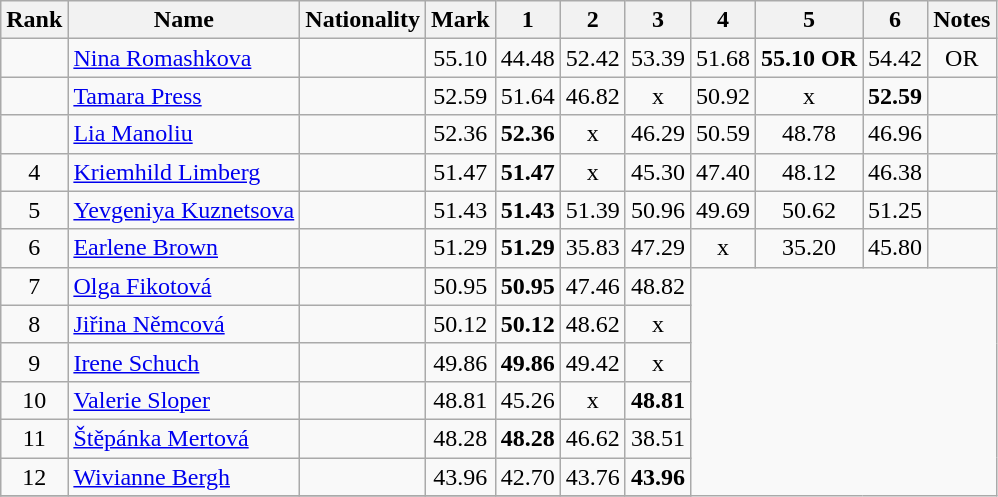<table class="wikitable sortable" style="text-align:center">
<tr>
<th>Rank</th>
<th>Name</th>
<th>Nationality</th>
<th>Mark</th>
<th>1</th>
<th>2</th>
<th>3</th>
<th>4</th>
<th>5</th>
<th>6</th>
<th>Notes</th>
</tr>
<tr>
<td></td>
<td align=left><a href='#'>Nina Romashkova</a></td>
<td align=left></td>
<td>55.10</td>
<td>44.48</td>
<td>52.42</td>
<td>53.39</td>
<td>51.68</td>
<td><strong>55.10 OR</strong></td>
<td>54.42</td>
<td>OR</td>
</tr>
<tr>
<td></td>
<td align=left><a href='#'>Tamara Press</a></td>
<td align=left></td>
<td>52.59</td>
<td>51.64</td>
<td>46.82</td>
<td>x</td>
<td>50.92</td>
<td>x</td>
<td><strong>52.59</strong></td>
<td></td>
</tr>
<tr>
<td></td>
<td align=left><a href='#'>Lia Manoliu</a></td>
<td align=left></td>
<td>52.36</td>
<td><strong>52.36</strong></td>
<td>x</td>
<td>46.29</td>
<td>50.59</td>
<td>48.78</td>
<td>46.96</td>
<td></td>
</tr>
<tr>
<td>4</td>
<td align=left><a href='#'>Kriemhild Limberg</a></td>
<td align=left></td>
<td>51.47</td>
<td><strong>51.47</strong></td>
<td>x</td>
<td>45.30</td>
<td>47.40</td>
<td>48.12</td>
<td>46.38</td>
<td></td>
</tr>
<tr>
<td>5</td>
<td align=left><a href='#'>Yevgeniya Kuznetsova</a></td>
<td align=left></td>
<td>51.43</td>
<td><strong>51.43</strong></td>
<td>51.39</td>
<td>50.96</td>
<td>49.69</td>
<td>50.62</td>
<td>51.25</td>
<td></td>
</tr>
<tr>
<td>6</td>
<td align=left><a href='#'>Earlene Brown</a></td>
<td align=left></td>
<td>51.29</td>
<td><strong>51.29</strong></td>
<td>35.83</td>
<td>47.29</td>
<td>x</td>
<td>35.20</td>
<td>45.80</td>
<td></td>
</tr>
<tr>
<td>7</td>
<td align=left><a href='#'>Olga Fikotová</a></td>
<td align=left></td>
<td>50.95</td>
<td><strong>50.95</strong></td>
<td>47.46</td>
<td>48.82</td>
</tr>
<tr>
<td>8</td>
<td align=left><a href='#'>Jiřina Němcová</a></td>
<td align=left></td>
<td>50.12</td>
<td><strong>50.12</strong></td>
<td>48.62</td>
<td>x</td>
</tr>
<tr>
<td>9</td>
<td align=left><a href='#'>Irene Schuch</a></td>
<td align=left></td>
<td>49.86</td>
<td><strong>49.86</strong></td>
<td>49.42</td>
<td>x</td>
</tr>
<tr>
<td>10</td>
<td align=left><a href='#'>Valerie Sloper</a></td>
<td align=left></td>
<td>48.81</td>
<td>45.26</td>
<td>x</td>
<td><strong>48.81</strong></td>
</tr>
<tr>
<td>11</td>
<td align=left><a href='#'>Štěpánka Mertová</a></td>
<td align=left></td>
<td>48.28</td>
<td><strong>48.28</strong></td>
<td>46.62</td>
<td>38.51</td>
</tr>
<tr>
<td>12</td>
<td align=left><a href='#'>Wivianne Bergh</a></td>
<td align=left></td>
<td>43.96</td>
<td>42.70</td>
<td>43.76</td>
<td><strong>43.96</strong></td>
</tr>
<tr>
</tr>
</table>
